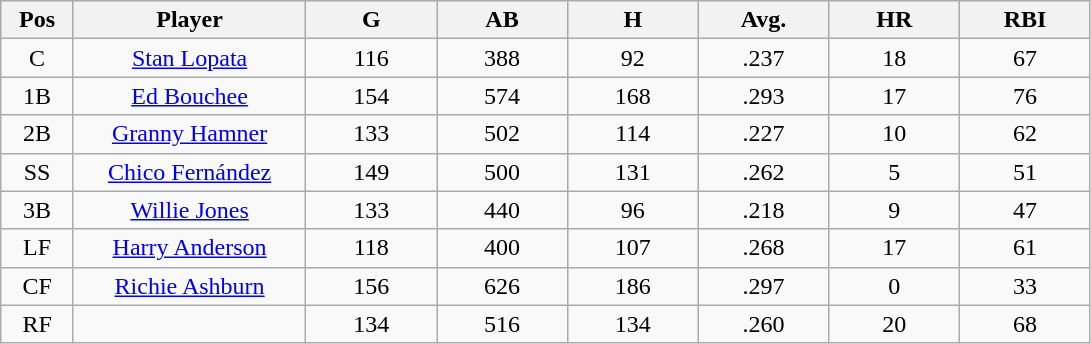<table class="wikitable sortable">
<tr>
<th bgcolor="#DDDDFF" width="5%">Pos</th>
<th bgcolor="#DDDDFF" width="16%">Player</th>
<th bgcolor="#DDDDFF" width="9%">G</th>
<th bgcolor="#DDDDFF" width="9%">AB</th>
<th bgcolor="#DDDDFF" width="9%">H</th>
<th bgcolor="#DDDDFF" width="9%">Avg.</th>
<th bgcolor="#DDDDFF" width="9%">HR</th>
<th bgcolor="#DDDDFF" width="9%">RBI</th>
</tr>
<tr align="center">
<td>C</td>
<td><a href='#'>Stan Lopata</a></td>
<td>116</td>
<td>388</td>
<td>92</td>
<td>.237</td>
<td>18</td>
<td>67</td>
</tr>
<tr align=center>
<td>1B</td>
<td><a href='#'>Ed Bouchee</a></td>
<td>154</td>
<td>574</td>
<td>168</td>
<td>.293</td>
<td>17</td>
<td>76</td>
</tr>
<tr align=center>
<td>2B</td>
<td><a href='#'>Granny Hamner</a></td>
<td>133</td>
<td>502</td>
<td>114</td>
<td>.227</td>
<td>10</td>
<td>62</td>
</tr>
<tr align=center>
<td>SS</td>
<td><a href='#'>Chico Fernández</a></td>
<td>149</td>
<td>500</td>
<td>131</td>
<td>.262</td>
<td>5</td>
<td>51</td>
</tr>
<tr align=center>
<td>3B</td>
<td><a href='#'>Willie Jones</a></td>
<td>133</td>
<td>440</td>
<td>96</td>
<td>.218</td>
<td>9</td>
<td>47</td>
</tr>
<tr align=center>
<td>LF</td>
<td><a href='#'>Harry Anderson</a></td>
<td>118</td>
<td>400</td>
<td>107</td>
<td>.268</td>
<td>17</td>
<td>61</td>
</tr>
<tr align=center>
<td>CF</td>
<td><a href='#'>Richie Ashburn</a></td>
<td>156</td>
<td>626</td>
<td>186</td>
<td>.297</td>
<td>0</td>
<td>33</td>
</tr>
<tr align=center>
<td>RF</td>
<td></td>
<td>134</td>
<td>516</td>
<td>134</td>
<td>.260</td>
<td>20</td>
<td>68</td>
</tr>
</table>
